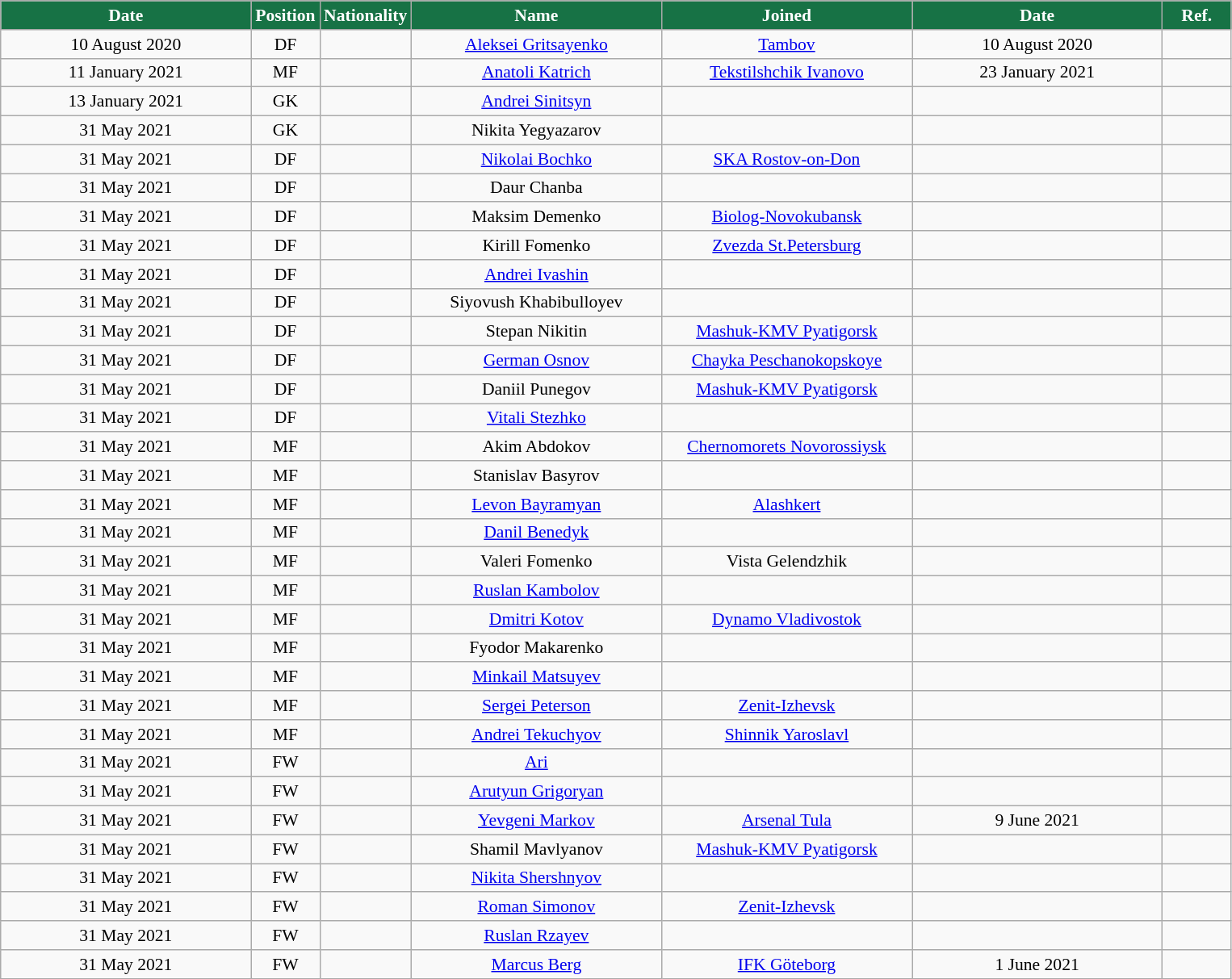<table class="wikitable"  style="text-align:center; font-size:90%; ">
<tr>
<th style="background:#177245; color:#FFFFFF; width:200px;">Date</th>
<th style="background:#177245; color:#FFFFFF; width:50px;">Position</th>
<th style="background:#177245; color:#FFFFFF; width:50px;">Nationality</th>
<th style="background:#177245; color:#FFFFFF; width:200px;">Name</th>
<th style="background:#177245; color:#FFFFFF; width:200px;">Joined</th>
<th style="background:#177245; color:#FFFFFF; width:200px;">Date</th>
<th style="background:#177245; color:#FFFFFF; width:50px;">Ref.</th>
</tr>
<tr>
<td>10 August 2020</td>
<td>DF</td>
<td></td>
<td><a href='#'>Aleksei Gritsayenko</a></td>
<td><a href='#'>Tambov</a></td>
<td>10 August 2020</td>
<td></td>
</tr>
<tr>
<td>11 January 2021</td>
<td>MF</td>
<td></td>
<td><a href='#'>Anatoli Katrich</a></td>
<td><a href='#'>Tekstilshchik Ivanovo</a></td>
<td>23 January 2021</td>
<td></td>
</tr>
<tr>
<td>13 January 2021</td>
<td>GK</td>
<td></td>
<td><a href='#'>Andrei Sinitsyn</a></td>
<td></td>
<td></td>
<td></td>
</tr>
<tr>
<td>31 May 2021</td>
<td>GK</td>
<td></td>
<td>Nikita Yegyazarov</td>
<td></td>
<td></td>
<td></td>
</tr>
<tr>
<td>31 May 2021</td>
<td>DF</td>
<td></td>
<td><a href='#'>Nikolai Bochko</a></td>
<td><a href='#'>SKA Rostov-on-Don</a></td>
<td></td>
<td></td>
</tr>
<tr>
<td>31 May 2021</td>
<td>DF</td>
<td></td>
<td>Daur Chanba</td>
<td></td>
<td></td>
<td></td>
</tr>
<tr>
<td>31 May 2021</td>
<td>DF</td>
<td></td>
<td>Maksim Demenko</td>
<td><a href='#'>Biolog-Novokubansk</a></td>
<td></td>
<td></td>
</tr>
<tr>
<td>31 May 2021</td>
<td>DF</td>
<td></td>
<td>Kirill Fomenko</td>
<td><a href='#'>Zvezda St.Petersburg</a></td>
<td></td>
<td></td>
</tr>
<tr>
<td>31 May 2021</td>
<td>DF</td>
<td></td>
<td><a href='#'>Andrei Ivashin</a></td>
<td></td>
<td></td>
<td></td>
</tr>
<tr>
<td>31 May 2021</td>
<td>DF</td>
<td></td>
<td>Siyovush Khabibulloyev</td>
<td></td>
<td></td>
<td></td>
</tr>
<tr>
<td>31 May 2021</td>
<td>DF</td>
<td></td>
<td>Stepan Nikitin</td>
<td><a href='#'>Mashuk-KMV Pyatigorsk</a></td>
<td></td>
<td></td>
</tr>
<tr>
<td>31 May 2021</td>
<td>DF</td>
<td></td>
<td><a href='#'>German Osnov</a></td>
<td><a href='#'>Chayka Peschanokopskoye</a></td>
<td></td>
<td></td>
</tr>
<tr>
<td>31 May 2021</td>
<td>DF</td>
<td></td>
<td>Daniil Punegov</td>
<td><a href='#'>Mashuk-KMV Pyatigorsk</a></td>
<td></td>
</tr>
<tr>
<td>31 May 2021</td>
<td>DF</td>
<td></td>
<td><a href='#'>Vitali Stezhko</a></td>
<td></td>
<td></td>
<td></td>
</tr>
<tr>
<td>31 May 2021</td>
<td>MF</td>
<td></td>
<td>Akim Abdokov</td>
<td><a href='#'>Chernomorets Novorossiysk</a></td>
<td></td>
<td></td>
</tr>
<tr>
<td>31 May 2021</td>
<td>MF</td>
<td></td>
<td>Stanislav Basyrov</td>
<td></td>
<td></td>
<td></td>
</tr>
<tr>
<td>31 May 2021</td>
<td>MF</td>
<td></td>
<td><a href='#'>Levon Bayramyan</a></td>
<td><a href='#'>Alashkert</a></td>
<td></td>
<td></td>
</tr>
<tr>
<td>31 May 2021</td>
<td>MF</td>
<td></td>
<td><a href='#'>Danil Benedyk</a></td>
<td></td>
<td></td>
<td></td>
</tr>
<tr>
<td>31 May 2021</td>
<td>MF</td>
<td></td>
<td>Valeri Fomenko</td>
<td>Vista Gelendzhik</td>
<td></td>
<td></td>
</tr>
<tr>
<td>31 May 2021</td>
<td>MF</td>
<td></td>
<td><a href='#'>Ruslan Kambolov</a></td>
<td></td>
<td></td>
<td></td>
</tr>
<tr>
<td>31 May 2021</td>
<td>MF</td>
<td></td>
<td><a href='#'>Dmitri Kotov</a></td>
<td><a href='#'>Dynamo Vladivostok</a></td>
<td></td>
<td></td>
</tr>
<tr>
<td>31 May 2021</td>
<td>MF</td>
<td></td>
<td>Fyodor Makarenko</td>
<td></td>
<td></td>
<td></td>
</tr>
<tr>
<td>31 May 2021</td>
<td>MF</td>
<td></td>
<td><a href='#'>Minkail Matsuyev</a></td>
<td></td>
<td></td>
<td></td>
</tr>
<tr>
<td>31 May 2021</td>
<td>MF</td>
<td></td>
<td><a href='#'>Sergei Peterson</a></td>
<td><a href='#'>Zenit-Izhevsk</a></td>
<td></td>
<td></td>
</tr>
<tr>
<td>31 May 2021</td>
<td>MF</td>
<td></td>
<td><a href='#'>Andrei Tekuchyov</a></td>
<td><a href='#'>Shinnik Yaroslavl</a></td>
<td></td>
<td></td>
</tr>
<tr>
<td>31 May 2021</td>
<td>FW</td>
<td></td>
<td><a href='#'>Ari</a></td>
<td></td>
<td></td>
<td></td>
</tr>
<tr>
<td>31 May 2021</td>
<td>FW</td>
<td></td>
<td><a href='#'>Arutyun Grigoryan</a></td>
<td></td>
<td></td>
<td></td>
</tr>
<tr>
<td>31 May 2021</td>
<td>FW</td>
<td></td>
<td><a href='#'>Yevgeni Markov</a></td>
<td><a href='#'>Arsenal Tula</a></td>
<td>9 June 2021</td>
<td></td>
</tr>
<tr>
<td>31 May 2021</td>
<td>FW</td>
<td></td>
<td>Shamil Mavlyanov</td>
<td><a href='#'>Mashuk-KMV Pyatigorsk</a></td>
<td></td>
<td></td>
</tr>
<tr>
<td>31 May 2021</td>
<td>FW</td>
<td></td>
<td><a href='#'>Nikita Shershnyov</a></td>
<td></td>
<td></td>
<td></td>
</tr>
<tr>
<td>31 May 2021</td>
<td>FW</td>
<td></td>
<td><a href='#'>Roman Simonov</a></td>
<td><a href='#'>Zenit-Izhevsk</a></td>
<td></td>
<td></td>
</tr>
<tr>
<td>31 May 2021</td>
<td>FW</td>
<td></td>
<td><a href='#'>Ruslan Rzayev</a></td>
<td></td>
<td></td>
<td></td>
</tr>
<tr>
<td>31 May 2021</td>
<td>FW</td>
<td></td>
<td><a href='#'>Marcus Berg</a></td>
<td><a href='#'>IFK Göteborg</a></td>
<td>1 June 2021</td>
<td></td>
</tr>
</table>
